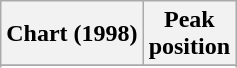<table class="wikitable sortable plainrowheaders" style="text-align:center">
<tr>
<th scope="col">Chart (1998)</th>
<th scope="col">Peak<br>position</th>
</tr>
<tr>
</tr>
<tr>
</tr>
<tr>
</tr>
<tr>
</tr>
<tr>
</tr>
<tr>
</tr>
<tr>
</tr>
<tr>
</tr>
</table>
